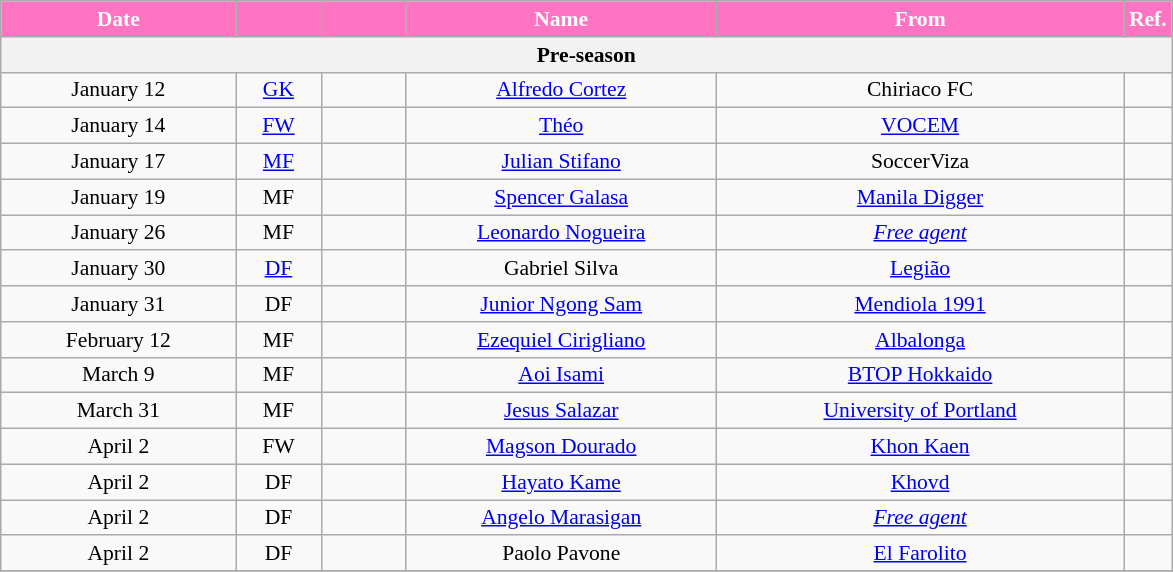<table class="wikitable" style="text-align:center; font-size:90%">
<tr>
<th style="background:#FF73C3; color:#FFFFFF; width:150px;">Date</th>
<th style="background:#FF73C3; color:#FFFFFF; width:50px;"></th>
<th style="background:#FF73C3; color:#FFFFFF; width:50px;"></th>
<th style="background:#FF73C3; color:#FFFFFF; width:200px;">Name</th>
<th style="background:#FF73C3; color:#FFFFFF; width:265px;">From</th>
<th style="background:#FF73C3; color:#FFFFFF; width:25px;">Ref.</th>
</tr>
<tr>
<th colspan=6>Pre-season</th>
</tr>
<tr>
<td>January 12</td>
<td><a href='#'>GK</a></td>
<td></td>
<td><a href='#'>Alfredo Cortez</a></td>
<td> Chiriaco FC</td>
<td></td>
</tr>
<tr>
<td>January 14</td>
<td><a href='#'>FW</a></td>
<td></td>
<td><a href='#'>Théo</a></td>
<td> <a href='#'>VOCEM</a></td>
<td></td>
</tr>
<tr>
<td>January 17</td>
<td><a href='#'>MF</a></td>
<td></td>
<td><a href='#'>Julian Stifano</a></td>
<td> SoccerViza</td>
<td></td>
</tr>
<tr>
<td>January 19</td>
<td>MF</td>
<td></td>
<td><a href='#'>Spencer Galasa</a></td>
<td> <a href='#'>Manila Digger</a></td>
<td></td>
</tr>
<tr>
<td>January 26</td>
<td>MF</td>
<td></td>
<td><a href='#'>Leonardo Nogueira</a></td>
<td><em><a href='#'>Free agent</a></em></td>
<td></td>
</tr>
<tr>
<td>January 30</td>
<td><a href='#'>DF</a></td>
<td></td>
<td>Gabriel Silva</td>
<td> <a href='#'>Legião</a></td>
<td></td>
</tr>
<tr>
<td>January 31</td>
<td>DF</td>
<td></td>
<td><a href='#'>Junior Ngong Sam</a></td>
<td> <a href='#'>Mendiola 1991</a></td>
<td></td>
</tr>
<tr>
<td>February 12</td>
<td>MF</td>
<td></td>
<td><a href='#'>Ezequiel Cirigliano</a></td>
<td> <a href='#'>Albalonga</a></td>
<td></td>
</tr>
<tr>
<td>March 9</td>
<td>MF</td>
<td></td>
<td><a href='#'>Aoi Isami</a></td>
<td> <a href='#'>BTOP Hokkaido</a></td>
<td></td>
</tr>
<tr>
<td>March 31</td>
<td>MF</td>
<td></td>
<td><a href='#'>Jesus Salazar</a></td>
<td> <a href='#'>University of Portland</a></td>
<td></td>
</tr>
<tr>
<td>April 2</td>
<td>FW</td>
<td></td>
<td><a href='#'>Magson Dourado</a></td>
<td> <a href='#'>Khon Kaen</a></td>
<td></td>
</tr>
<tr>
<td>April 2</td>
<td>DF</td>
<td></td>
<td><a href='#'>Hayato Kame</a></td>
<td> <a href='#'>Khovd</a></td>
<td></td>
</tr>
<tr>
<td>April 2</td>
<td>DF</td>
<td></td>
<td><a href='#'>Angelo Marasigan</a></td>
<td><em><a href='#'>Free agent</a></em></td>
<td></td>
</tr>
<tr>
<td>April 2</td>
<td>DF</td>
<td></td>
<td>Paolo Pavone</td>
<td> <a href='#'>El Farolito</a></td>
<td></td>
</tr>
<tr>
</tr>
</table>
